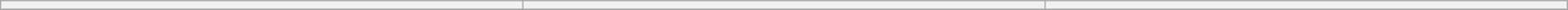<table class="wikitable" width="100%">
<tr>
<th></th>
<th>                    </th>
<th></th>
</tr>
<tr>
</tr>
</table>
